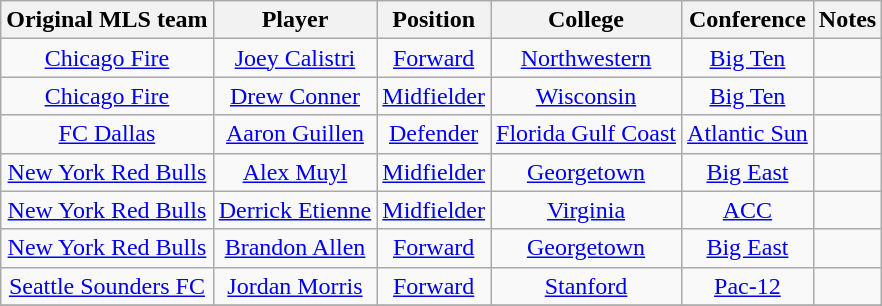<table class="wikitable sortable" style="text-align:center">
<tr>
<th>Original MLS team</th>
<th>Player</th>
<th>Position</th>
<th>College</th>
<th>Conference</th>
<th>Notes</th>
</tr>
<tr>
<td><a href='#'>Chicago Fire</a></td>
<td><a href='#'>Joey Calistri</a></td>
<td><a href='#'>Forward</a></td>
<td><a href='#'>Northwestern</a></td>
<td><a href='#'>Big Ten</a></td>
<td></td>
</tr>
<tr>
<td><a href='#'>Chicago Fire</a></td>
<td><a href='#'>Drew Conner</a></td>
<td><a href='#'>Midfielder</a></td>
<td><a href='#'>Wisconsin</a></td>
<td><a href='#'>Big Ten</a></td>
<td></td>
</tr>
<tr>
<td><a href='#'>FC Dallas</a></td>
<td><a href='#'>Aaron Guillen</a></td>
<td><a href='#'>Defender</a></td>
<td><a href='#'>Florida Gulf Coast</a></td>
<td><a href='#'>Atlantic Sun</a></td>
<td></td>
</tr>
<tr>
<td><a href='#'>New York Red Bulls</a></td>
<td><a href='#'>Alex Muyl</a></td>
<td><a href='#'>Midfielder</a></td>
<td><a href='#'>Georgetown</a></td>
<td><a href='#'>Big East</a></td>
<td></td>
</tr>
<tr>
<td><a href='#'>New York Red Bulls</a></td>
<td><a href='#'>Derrick Etienne</a></td>
<td><a href='#'>Midfielder</a></td>
<td><a href='#'>Virginia</a></td>
<td><a href='#'>ACC</a></td>
<td></td>
</tr>
<tr>
<td><a href='#'>New York Red Bulls</a></td>
<td><a href='#'>Brandon Allen</a></td>
<td><a href='#'>Forward</a></td>
<td><a href='#'>Georgetown</a></td>
<td><a href='#'>Big East</a></td>
<td></td>
</tr>
<tr>
<td><a href='#'>Seattle Sounders FC</a></td>
<td><a href='#'>Jordan Morris</a></td>
<td><a href='#'>Forward</a></td>
<td><a href='#'>Stanford</a></td>
<td><a href='#'>Pac-12</a></td>
<td><br></td>
</tr>
<tr>
</tr>
</table>
